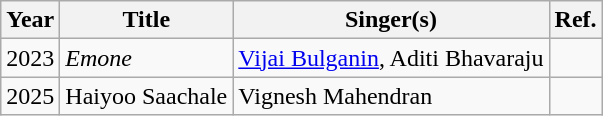<table class="wikitable">
<tr>
<th>Year</th>
<th>Title</th>
<th>Singer(s)</th>
<th>Ref.</th>
</tr>
<tr>
<td>2023</td>
<td><em>Emone</em></td>
<td><a href='#'>Vijai Bulganin</a>,  Aditi Bhavaraju</td>
<td></td>
</tr>
<tr>
<td>2025</td>
<td>Haiyoo Saachale</td>
<td>Vignesh Mahendran</td>
<td></td>
</tr>
</table>
